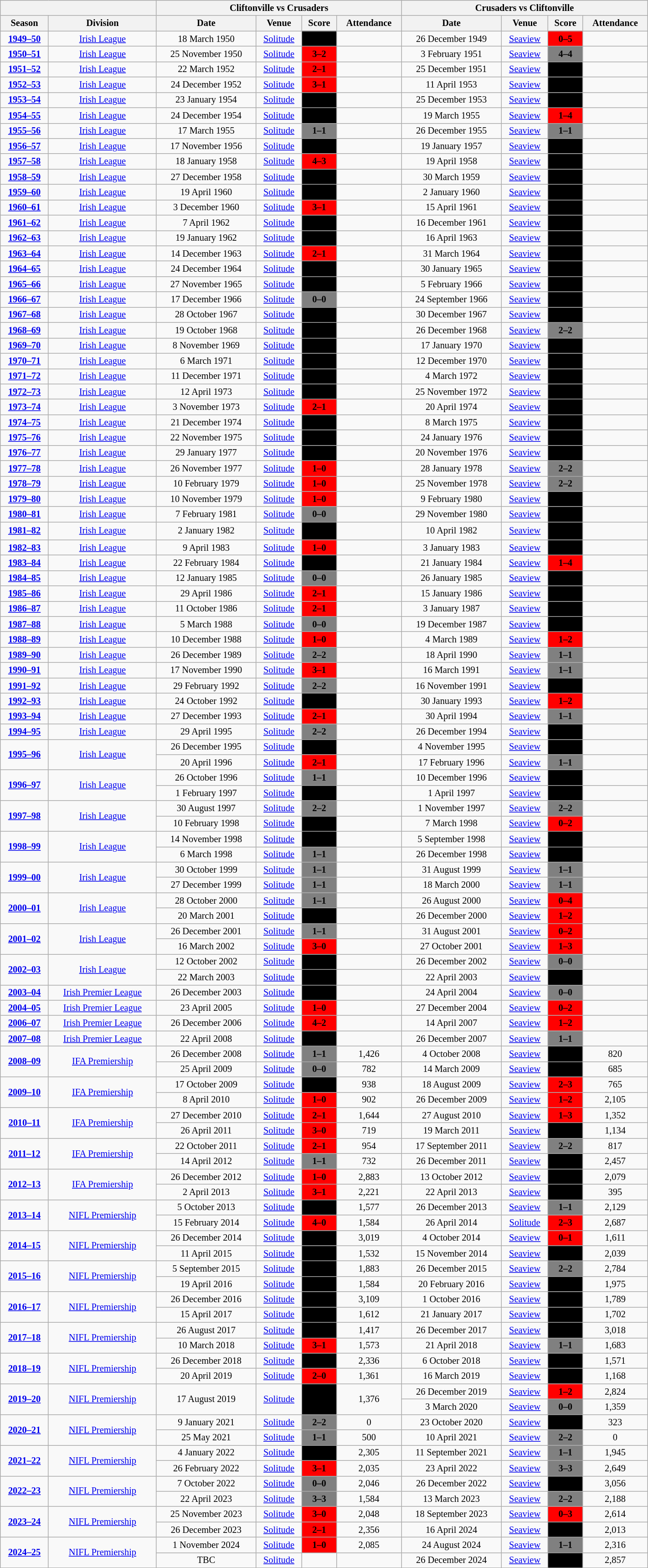<table class="wikitable" style="text-align: center; width: 75%; font-size: 85%">
<tr style="text-align: center;" bgcolor=#f5f5f5>
<th colspan=2></th>
<th colspan=4>Cliftonville vs Crusaders</th>
<th colspan=4>Crusaders vs Cliftonville</th>
</tr>
<tr>
<th>Season</th>
<th>Division</th>
<th>Date</th>
<th>Venue</th>
<th>Score</th>
<th>Attendance</th>
<th>Date</th>
<th>Venue</th>
<th>Score</th>
<th>Attendance</th>
</tr>
<tr>
<td><strong><a href='#'>1949–50</a></strong></td>
<td><a href='#'>Irish League</a></td>
<td>18 March 1950</td>
<td><a href='#'>Solitude</a></td>
<td style="text-align: center;" bgcolor=black><span><strong>2–7</strong></span></td>
<td></td>
<td>26 December 1949</td>
<td><a href='#'>Seaview</a></td>
<td style="text-align: center;" bgcolor=red><span><strong>0–5</strong></span></td>
<td></td>
</tr>
<tr>
<td><strong><a href='#'>1950–51</a></strong></td>
<td><a href='#'>Irish League</a></td>
<td>25 November 1950</td>
<td><a href='#'>Solitude</a></td>
<td style="text-align: center;" bgcolor=red><span><strong>3–2</strong></span></td>
<td></td>
<td>3 February 1951</td>
<td><a href='#'>Seaview</a></td>
<td style="text-align: center;" bgcolor=808080><span><strong>4–4</strong></span></td>
<td></td>
</tr>
<tr>
<td><strong><a href='#'>1951–52</a></strong></td>
<td><a href='#'>Irish League</a></td>
<td>22 March 1952</td>
<td><a href='#'>Solitude</a></td>
<td style="text-align: center;" bgcolor=red><span><strong>2–1</strong></span></td>
<td></td>
<td>25 December 1951</td>
<td><a href='#'>Seaview</a></td>
<td style="text-align: center;" bgcolor=black><span><strong>1–0</strong></span></td>
<td></td>
</tr>
<tr>
<td><strong><a href='#'>1952–53</a></strong></td>
<td><a href='#'>Irish League</a></td>
<td>24 December 1952</td>
<td><a href='#'>Solitude</a></td>
<td style="text-align: center;" bgcolor=red><span><strong>3–1</strong></span></td>
<td></td>
<td>11 April 1953</td>
<td><a href='#'>Seaview</a></td>
<td style="text-align: center;" bgcolor=black><span><strong>4–2</strong></span></td>
<td></td>
</tr>
<tr>
<td><strong><a href='#'>1953–54</a></strong></td>
<td><a href='#'>Irish League</a></td>
<td>23 January 1954</td>
<td><a href='#'>Solitude</a></td>
<td style="text-align: center;" bgcolor=black><span><strong>2–3</strong></span></td>
<td></td>
<td>25 December 1953</td>
<td><a href='#'>Seaview</a></td>
<td style="text-align: center;" bgcolor=black><span><strong>4–0</strong></span></td>
<td></td>
</tr>
<tr>
<td><strong><a href='#'>1954–55</a></strong></td>
<td><a href='#'>Irish League</a></td>
<td>24 December 1954</td>
<td><a href='#'>Solitude</a></td>
<td style="text-align: center;" bgcolor=black><span><strong>0–1</strong></span></td>
<td></td>
<td>19 March 1955</td>
<td><a href='#'>Seaview</a></td>
<td style="text-align: center;" bgcolor=red><span><strong>1–4</strong></span></td>
<td></td>
</tr>
<tr>
<td><strong><a href='#'>1955–56</a></strong></td>
<td><a href='#'>Irish League</a></td>
<td>17 March 1955</td>
<td><a href='#'>Solitude</a></td>
<td style="text-align: center;" bgcolor=808080><span><strong>1–1</strong></span></td>
<td></td>
<td>26 December 1955</td>
<td><a href='#'>Seaview</a></td>
<td style="text-align: center;" bgcolor=808080><span><strong>1–1</strong></span></td>
<td></td>
</tr>
<tr>
<td><strong><a href='#'>1956–57</a></strong></td>
<td><a href='#'>Irish League</a></td>
<td>17 November 1956</td>
<td><a href='#'>Solitude</a></td>
<td style="text-align: center;" bgcolor=black><span><strong>0–2</strong></span></td>
<td></td>
<td>19 January 1957</td>
<td><a href='#'>Seaview</a></td>
<td style="text-align: center;" bgcolor=black><span><strong>4–1</strong></span></td>
<td></td>
</tr>
<tr>
<td><strong><a href='#'>1957–58</a></strong></td>
<td><a href='#'>Irish League</a></td>
<td>18 January 1958</td>
<td><a href='#'>Solitude</a></td>
<td style="text-align: center;" bgcolor=red><span><strong>4–3</strong></span></td>
<td></td>
<td>19 April 1958</td>
<td><a href='#'>Seaview</a></td>
<td style="text-align: center;" bgcolor=black><span><strong>4–2</strong></span></td>
<td></td>
</tr>
<tr>
<td><strong><a href='#'>1958–59</a></strong></td>
<td><a href='#'>Irish League</a></td>
<td>27 December 1958</td>
<td><a href='#'>Solitude</a></td>
<td style="text-align: center;" bgcolor=black><span><strong>1–3</strong></span></td>
<td></td>
<td>30 March 1959</td>
<td><a href='#'>Seaview</a></td>
<td style="text-align: center;" bgcolor=black><span><strong>3–0</strong></span></td>
<td></td>
</tr>
<tr>
<td><strong><a href='#'>1959–60</a></strong></td>
<td><a href='#'>Irish League</a></td>
<td>19 April 1960</td>
<td><a href='#'>Solitude</a></td>
<td style="text-align: center;" bgcolor=black><span><strong>0–1</strong></span></td>
<td></td>
<td>2 January 1960</td>
<td><a href='#'>Seaview</a></td>
<td style="text-align: center;" bgcolor=black><span><strong>4–1</strong></span></td>
<td></td>
</tr>
<tr>
<td><strong><a href='#'>1960–61</a></strong></td>
<td><a href='#'>Irish League</a></td>
<td>3 December 1960</td>
<td><a href='#'>Solitude</a></td>
<td style="text-align: center;" bgcolor=red><span><strong>3–1</strong></span></td>
<td></td>
<td>15 April 1961</td>
<td><a href='#'>Seaview</a></td>
<td style="text-align: center;" bgcolor=black><span><strong>2–1</strong></span></td>
<td></td>
</tr>
<tr>
<td><strong><a href='#'>1961–62</a></strong></td>
<td><a href='#'>Irish League</a></td>
<td>7 April 1962</td>
<td><a href='#'>Solitude</a></td>
<td style="text-align: center;" bgcolor=black><span><strong>1–2</strong></span></td>
<td></td>
<td>16 December 1961</td>
<td><a href='#'>Seaview</a></td>
<td style="text-align: center;" bgcolor=black><span><strong>6–0</strong></span></td>
<td></td>
</tr>
<tr>
<td><strong><a href='#'>1962–63</a></strong></td>
<td><a href='#'>Irish League</a></td>
<td>19 January 1962</td>
<td><a href='#'>Solitude</a></td>
<td style="text-align: center;" bgcolor=black><span><strong>1–5</strong></span></td>
<td></td>
<td>16 April 1963</td>
<td><a href='#'>Seaview</a></td>
<td style="text-align: center;" bgcolor=black><span><strong>3–2</strong></span></td>
<td></td>
</tr>
<tr>
<td><strong><a href='#'>1963–64</a></strong></td>
<td><a href='#'>Irish League</a></td>
<td>14 December 1963</td>
<td><a href='#'>Solitude</a></td>
<td style="text-align: center;" bgcolor=red><span><strong>2–1</strong></span></td>
<td></td>
<td>31 March 1964</td>
<td><a href='#'>Seaview</a></td>
<td style="text-align: center;" bgcolor=black><span><strong>4–0</strong></span></td>
<td></td>
</tr>
<tr>
<td><strong><a href='#'>1964–65</a></strong></td>
<td><a href='#'>Irish League</a></td>
<td>24 December 1964</td>
<td><a href='#'>Solitude</a></td>
<td style="text-align: center;" bgcolor=black><span><strong>0–3</strong></span></td>
<td></td>
<td>30 January 1965</td>
<td><a href='#'>Seaview</a></td>
<td style="text-align: center;" bgcolor=black><span><strong>5–0</strong></span></td>
<td></td>
</tr>
<tr>
<td><strong><a href='#'>1965–66</a></strong></td>
<td><a href='#'>Irish League</a></td>
<td>27 November 1965</td>
<td><a href='#'>Solitude</a></td>
<td style="text-align: center;" bgcolor=black><span><strong>0–4</strong></span></td>
<td></td>
<td>5 February 1966</td>
<td><a href='#'>Seaview</a></td>
<td style="text-align: center;" bgcolor=black><span><strong>7–1</strong></span></td>
<td></td>
</tr>
<tr>
<td><strong><a href='#'>1966–67</a></strong></td>
<td><a href='#'>Irish League</a></td>
<td>17 December 1966</td>
<td><a href='#'>Solitude</a></td>
<td style="text-align: center;" bgcolor=808080><span><strong>0–0</strong></span></td>
<td></td>
<td>24 September 1966</td>
<td><a href='#'>Seaview</a></td>
<td style="text-align: center;" bgcolor=black><span><strong>3–2</strong></span></td>
<td></td>
</tr>
<tr>
<td><strong><a href='#'>1967–68</a></strong></td>
<td><a href='#'>Irish League</a></td>
<td>28 October 1967</td>
<td><a href='#'>Solitude</a></td>
<td style="text-align: center;" bgcolor=black><span><strong>1–3</strong></span></td>
<td></td>
<td>30 December 1967</td>
<td><a href='#'>Seaview</a></td>
<td style="text-align: center;" bgcolor=black><span><strong>6–2</strong></span></td>
<td></td>
</tr>
<tr>
<td><strong><a href='#'>1968–69</a></strong></td>
<td><a href='#'>Irish League</a></td>
<td>19 October 1968</td>
<td><a href='#'>Solitude</a></td>
<td style="text-align: center;" bgcolor=black><span><strong>1–3</strong></span></td>
<td></td>
<td>26 December 1968</td>
<td><a href='#'>Seaview</a></td>
<td style="text-align: center;" bgcolor=808080><span><strong>2–2</strong></span></td>
<td></td>
</tr>
<tr>
<td><strong><a href='#'>1969–70</a></strong></td>
<td><a href='#'>Irish League</a></td>
<td>8 November 1969</td>
<td><a href='#'>Solitude</a></td>
<td style="text-align: center;" bgcolor=black><span><strong>0–2</strong></span></td>
<td></td>
<td>17 January 1970</td>
<td><a href='#'>Seaview</a></td>
<td style="text-align: center;" bgcolor=black><span><strong>8–3</strong></span></td>
<td></td>
</tr>
<tr>
<td><strong><a href='#'>1970–71</a></strong></td>
<td><a href='#'>Irish League</a></td>
<td>6 March 1971</td>
<td><a href='#'>Solitude</a></td>
<td style="text-align: center;" bgcolor=black><span><strong>0–2</strong></span></td>
<td></td>
<td>12 December 1970</td>
<td><a href='#'>Seaview</a></td>
<td style="text-align: center;" bgcolor=black><span><strong>4–1</strong></span></td>
<td></td>
</tr>
<tr>
<td><strong><a href='#'>1971–72</a></strong></td>
<td><a href='#'>Irish League</a></td>
<td>11 December 1971</td>
<td><a href='#'>Solitude</a></td>
<td style="text-align: center;" bgcolor=black><span><strong>0–1</strong></span></td>
<td></td>
<td>4 March 1972</td>
<td><a href='#'>Seaview</a></td>
<td style="text-align: center;" bgcolor=black><span><strong>3–0</strong></span></td>
<td></td>
</tr>
<tr>
<td><strong><a href='#'>1972–73</a></strong></td>
<td><a href='#'>Irish League</a></td>
<td>12 April 1973</td>
<td><a href='#'>Solitude</a></td>
<td style="text-align: center;" bgcolor=black><span><strong>0–1</strong></span></td>
<td></td>
<td>25 November 1972</td>
<td><a href='#'>Seaview</a></td>
<td style="text-align: center;" bgcolor=black><span><strong>3–0</strong></span></td>
<td></td>
</tr>
<tr>
<td><strong><a href='#'>1973–74</a></strong></td>
<td><a href='#'>Irish League</a></td>
<td>3 November 1973</td>
<td><a href='#'>Solitude</a></td>
<td style="text-align: center;" bgcolor=red><span><strong>2–1</strong></span></td>
<td></td>
<td>20 April 1974</td>
<td><a href='#'>Seaview</a></td>
<td style="text-align: center;" bgcolor=black><span><strong>2–0</strong></span></td>
<td></td>
</tr>
<tr>
<td><strong><a href='#'>1974–75</a></strong></td>
<td><a href='#'>Irish League</a></td>
<td>21 December 1974</td>
<td><a href='#'>Solitude</a></td>
<td style="text-align: center;" bgcolor=black><span><strong>0–4</strong></span></td>
<td></td>
<td>8 March 1975</td>
<td><a href='#'>Seaview</a></td>
<td style="text-align: center;" bgcolor=black><span><strong>6–1</strong></span></td>
<td></td>
</tr>
<tr>
<td><strong><a href='#'>1975–76</a></strong></td>
<td><a href='#'>Irish League</a></td>
<td>22 November 1975</td>
<td><a href='#'>Solitude</a></td>
<td style="text-align: center;" bgcolor=black><span><strong>0–2</strong></span></td>
<td></td>
<td>24 January 1976</td>
<td><a href='#'>Seaview</a></td>
<td style="text-align: center;" bgcolor=black><span><strong>4–1</strong></span></td>
<td></td>
</tr>
<tr>
<td><strong><a href='#'>1976–77</a></strong></td>
<td><a href='#'>Irish League</a></td>
<td>29 January 1977</td>
<td><a href='#'>Solitude</a></td>
<td style="text-align: center;" bgcolor=black><span><strong>0–3</strong></span></td>
<td></td>
<td>20 November 1976</td>
<td><a href='#'>Seaview</a></td>
<td style="text-align: center;" bgcolor=black><span><strong>6–2</strong></span></td>
<td></td>
</tr>
<tr>
<td><strong><a href='#'>1977–78</a></strong></td>
<td><a href='#'>Irish League</a></td>
<td>26 November 1977</td>
<td><a href='#'>Solitude</a></td>
<td style="text-align: center;" bgcolor=red><span><strong>1–0</strong></span></td>
<td></td>
<td>28 January 1978</td>
<td><a href='#'>Seaview</a></td>
<td style="text-align: center;" bgcolor=808080><span><strong>2–2</strong></span></td>
<td></td>
</tr>
<tr>
<td><strong><a href='#'>1978–79</a></strong></td>
<td><a href='#'>Irish League</a></td>
<td>10 February 1979</td>
<td><a href='#'>Solitude</a></td>
<td style="text-align: center;" bgcolor=red><span><strong>1–0</strong></span></td>
<td></td>
<td>25 November 1978</td>
<td><a href='#'>Seaview</a></td>
<td style="text-align: center;" bgcolor=808080><span><strong>2–2</strong></span></td>
<td></td>
</tr>
<tr>
<td><strong><a href='#'>1979–80</a></strong></td>
<td><a href='#'>Irish League</a></td>
<td>10 November 1979</td>
<td><a href='#'>Solitude</a></td>
<td style="text-align: center;" bgcolor=red><span><strong>1–0</strong></span></td>
<td></td>
<td>9 February 1980</td>
<td><a href='#'>Seaview</a></td>
<td style="text-align: center;" bgcolor=black><span><strong>1–0</strong></span></td>
<td></td>
</tr>
<tr>
<td><strong><a href='#'>1980–81</a></strong></td>
<td><a href='#'>Irish League</a></td>
<td>7 February 1981</td>
<td><a href='#'>Solitude</a></td>
<td style="text-align: center;" bgcolor=808080><span><strong>0–0</strong></span></td>
<td></td>
<td>29 November 1980</td>
<td><a href='#'>Seaview</a></td>
<td style="text-align: center;" bgcolor=black><span><strong>1–0</strong></span></td>
<td></td>
</tr>
<tr>
<td><strong><a href='#'>1981–82</a></strong></td>
<td><a href='#'>Irish League</a></td>
<td>2 January 1982</td>
<td><a href='#'>Solitude</a></td>
<td style="text-align: center;" bgcolor=black><span><strong>1–2</strong></span></td>
<td></td>
<td>10 April 1982</td>
<td><a href='#'>Seaview</a></td>
<td style="text-align: center;" bgcolor=black><span><strong>1–0</strong><sup>1</sup></span></td>
<td></td>
</tr>
<tr>
<td><strong><a href='#'>1982–83</a></strong></td>
<td><a href='#'>Irish League</a></td>
<td>9 April 1983</td>
<td><a href='#'>Solitude</a></td>
<td style="text-align: center;" bgcolor=red><span><strong>1–0</strong></span></td>
<td></td>
<td>3 January 1983</td>
<td><a href='#'>Seaview</a></td>
<td style="text-align: center;" bgcolor=black><span><strong>2–1</strong></span></td>
<td></td>
</tr>
<tr>
<td><strong><a href='#'>1983–84</a></strong></td>
<td><a href='#'>Irish League</a></td>
<td>22 February 1984</td>
<td><a href='#'>Solitude</a></td>
<td style="text-align: center;" bgcolor=black><span><strong>0–1</strong></span></td>
<td></td>
<td>21 January 1984</td>
<td><a href='#'>Seaview</a></td>
<td style="text-align: center;" bgcolor=red><span><strong>1–4</strong></span></td>
<td></td>
</tr>
<tr>
<td><strong><a href='#'>1984–85</a></strong></td>
<td><a href='#'>Irish League</a></td>
<td>12 January 1985</td>
<td><a href='#'>Solitude</a></td>
<td style="text-align: center;" bgcolor=808080><span><strong>0–0</strong></span></td>
<td></td>
<td>26 January 1985</td>
<td><a href='#'>Seaview</a></td>
<td style="text-align: center;" bgcolor=black><span><strong>3–2</strong></span></td>
<td></td>
</tr>
<tr>
<td><strong><a href='#'>1985–86</a></strong></td>
<td><a href='#'>Irish League</a></td>
<td>29 April 1986</td>
<td><a href='#'>Solitude</a></td>
<td style="text-align: center;" bgcolor=red><span><strong>2–1</strong></span></td>
<td></td>
<td>15 January 1986</td>
<td><a href='#'>Seaview</a></td>
<td style="text-align: center;" bgcolor=black><span><strong>2–1</strong></span></td>
<td></td>
</tr>
<tr>
<td><strong><a href='#'>1986–87</a></strong></td>
<td><a href='#'>Irish League</a></td>
<td>11 October 1986</td>
<td><a href='#'>Solitude</a></td>
<td style="text-align: center;" bgcolor=red><span><strong>2–1</strong></span></td>
<td></td>
<td>3 January 1987</td>
<td><a href='#'>Seaview</a></td>
<td style="text-align: center;" bgcolor=black><span><strong>3–2</strong></span></td>
<td></td>
</tr>
<tr>
<td><strong><a href='#'>1987–88</a></strong></td>
<td><a href='#'>Irish League</a></td>
<td>5 March 1988</td>
<td><a href='#'>Solitude</a></td>
<td style="text-align: center;" bgcolor=808080><span><strong>0–0</strong></span></td>
<td></td>
<td>19 December 1987</td>
<td><a href='#'>Seaview</a></td>
<td style="text-align: center;" bgcolor=black><span><strong>2–0</strong></span></td>
<td></td>
</tr>
<tr>
<td><strong><a href='#'>1988–89</a></strong></td>
<td><a href='#'>Irish League</a></td>
<td>10 December 1988</td>
<td><a href='#'>Solitude</a></td>
<td style="text-align: center;" bgcolor=red><span><strong>1–0</strong></span></td>
<td></td>
<td>4 March 1989</td>
<td><a href='#'>Seaview</a></td>
<td style="text-align: center;" bgcolor=red><span><strong>1–2</strong></span></td>
<td></td>
</tr>
<tr>
<td><strong><a href='#'>1989–90</a></strong></td>
<td><a href='#'>Irish League</a></td>
<td>26 December 1989</td>
<td><a href='#'>Solitude</a></td>
<td style="text-align: center;" bgcolor=808080><span><strong>2–2</strong></span></td>
<td></td>
<td>18 April 1990</td>
<td><a href='#'>Seaview</a></td>
<td style="text-align: center;" bgcolor=808080><span><strong>1–1</strong></span></td>
<td></td>
</tr>
<tr>
<td><strong><a href='#'>1990–91</a></strong></td>
<td><a href='#'>Irish League</a></td>
<td>17 November 1990</td>
<td><a href='#'>Solitude</a></td>
<td style="text-align: center;" bgcolor=red><span><strong>3–1</strong></span></td>
<td></td>
<td>16 March 1991</td>
<td><a href='#'>Seaview</a></td>
<td style="text-align: center;" bgcolor=808080><span><strong>1–1</strong></span></td>
<td></td>
</tr>
<tr>
<td><strong><a href='#'>1991–92</a></strong></td>
<td><a href='#'>Irish League</a></td>
<td>29 February 1992</td>
<td><a href='#'>Solitude</a></td>
<td style="text-align: center;" bgcolor=808080><span><strong>2–2</strong></span></td>
<td></td>
<td>16 November 1991</td>
<td><a href='#'>Seaview</a></td>
<td style="text-align: center;" bgcolor=black><span><strong>5–1</strong></span></td>
<td></td>
</tr>
<tr>
<td><strong><a href='#'>1992–93</a></strong></td>
<td><a href='#'>Irish League</a></td>
<td>24 October 1992</td>
<td><a href='#'>Solitude</a></td>
<td style="text-align: center;" bgcolor=black><span><strong>1–2</strong></span></td>
<td></td>
<td>30 January 1993</td>
<td><a href='#'>Seaview</a></td>
<td style="text-align: center;" bgcolor=red><span><strong>1–2</strong></span></td>
<td></td>
</tr>
<tr>
<td><strong><a href='#'>1993–94</a></strong></td>
<td><a href='#'>Irish League</a></td>
<td>27 December 1993</td>
<td><a href='#'>Solitude</a></td>
<td style="text-align: center;" bgcolor=red><span><strong>2–1</strong></span></td>
<td></td>
<td>30 April 1994</td>
<td><a href='#'>Seaview</a></td>
<td style="text-align: center;" bgcolor=808080><span><strong>1–1</strong></span></td>
<td></td>
</tr>
<tr>
<td><strong><a href='#'>1994–95</a></strong></td>
<td><a href='#'>Irish League</a></td>
<td>29 April 1995</td>
<td><a href='#'>Solitude</a></td>
<td style="text-align: center;" bgcolor=808080><span><strong>2–2</strong></span></td>
<td></td>
<td>26 December 1994</td>
<td><a href='#'>Seaview</a></td>
<td style="text-align: center;" bgcolor=black><span><strong>1–0</strong></span></td>
<td></td>
</tr>
<tr>
<td rowspan="2"><strong><a href='#'>1995–96</a></strong></td>
<td rowspan="2"><a href='#'>Irish League</a></td>
<td>26 December 1995</td>
<td><a href='#'>Solitude</a></td>
<td style="text-align: center;" bgcolor=black><span><strong>1–4</strong></span></td>
<td></td>
<td>4 November 1995</td>
<td><a href='#'>Seaview</a></td>
<td style="text-align: center;" bgcolor=black><span><strong>1–0</strong></span></td>
<td></td>
</tr>
<tr>
<td>20 April 1996</td>
<td><a href='#'>Solitude</a></td>
<td style="text-align: center;" bgcolor=red><span><strong>2–1</strong></span></td>
<td></td>
<td>17 February 1996</td>
<td><a href='#'>Seaview</a></td>
<td style="text-align: center;" bgcolor=808080><span><strong>1–1</strong></span></td>
<td></td>
</tr>
<tr>
<td rowspan="2"><strong><a href='#'>1996–97</a></strong></td>
<td rowspan="2"><a href='#'>Irish League</a></td>
<td>26 October 1996</td>
<td><a href='#'>Solitude</a></td>
<td style="text-align: center;" bgcolor=808080><span><strong>1–1</strong></span></td>
<td></td>
<td>10 December 1996</td>
<td><a href='#'>Seaview</a></td>
<td style="text-align: center;" bgcolor=black><span><strong>2–1</strong></span></td>
<td></td>
</tr>
<tr>
<td>1 February 1997</td>
<td><a href='#'>Solitude</a></td>
<td style="text-align: center;" bgcolor=black><span><strong>0–2</strong></span></td>
<td></td>
<td>1 April 1997</td>
<td><a href='#'>Seaview</a></td>
<td style="text-align: center;" bgcolor=black><span><strong>3–0</strong></span></td>
<td></td>
</tr>
<tr>
<td rowspan="2"><strong><a href='#'>1997–98</a></strong></td>
<td rowspan="2"><a href='#'>Irish League</a></td>
<td>30 August 1997</td>
<td><a href='#'>Solitude</a></td>
<td style="text-align: center;" bgcolor=808080><span><strong>2–2</strong></span></td>
<td></td>
<td>1 November 1997</td>
<td><a href='#'>Seaview</a></td>
<td style="text-align: center;" bgcolor=808080><span><strong>2–2</strong></span></td>
<td></td>
</tr>
<tr>
<td>10 February 1998</td>
<td><a href='#'>Solitude</a></td>
<td style="text-align: center;" bgcolor=black><span><strong>0–1</strong></span></td>
<td></td>
<td>7 March 1998</td>
<td><a href='#'>Seaview</a></td>
<td style="text-align: center;" bgcolor=red><span><strong>0–2</strong></span></td>
<td></td>
</tr>
<tr>
<td rowspan="2"><strong><a href='#'>1998–99</a></strong></td>
<td rowspan="2"><a href='#'>Irish League</a></td>
<td>14 November 1998</td>
<td><a href='#'>Solitude</a></td>
<td style="text-align: center;" bgcolor=black><span><strong>2–3</strong></span></td>
<td></td>
<td>5 September 1998</td>
<td><a href='#'>Seaview</a></td>
<td style="text-align: center;" bgcolor=black><span><strong>2–1</strong></span></td>
<td></td>
</tr>
<tr>
<td>6 March 1998</td>
<td><a href='#'>Solitude</a></td>
<td style="text-align: center;" bgcolor=808080><span><strong>1–1</strong></span></td>
<td></td>
<td>26 December 1998</td>
<td><a href='#'>Seaview</a></td>
<td style="text-align: center;" bgcolor=black><span><strong>1–0</strong></span></td>
<td></td>
</tr>
<tr>
<td rowspan="2"><strong><a href='#'>1999–00</a></strong></td>
<td rowspan="2"><a href='#'>Irish League</a></td>
<td>30 October 1999</td>
<td><a href='#'>Solitude</a></td>
<td style="text-align: center;" bgcolor=808080><span><strong>1–1</strong></span></td>
<td></td>
<td>31 August 1999</td>
<td><a href='#'>Seaview</a></td>
<td style="text-align: center;" bgcolor=808080><span><strong>1–1</strong></span></td>
<td></td>
</tr>
<tr>
<td>27 December 1999</td>
<td><a href='#'>Solitude</a></td>
<td style="text-align: center;" bgcolor=808080><span><strong>1–1</strong></span></td>
<td></td>
<td>18 March 2000</td>
<td><a href='#'>Seaview</a></td>
<td style="text-align: center;" bgcolor=808080><span><strong>1–1</strong></span></td>
<td></td>
</tr>
<tr>
<td rowspan="2"><strong><a href='#'>2000–01</a></strong></td>
<td rowspan="2"><a href='#'>Irish League</a></td>
<td>28 October 2000</td>
<td><a href='#'>Solitude</a></td>
<td style="text-align: center;" bgcolor=808080><span><strong>1–1</strong></span></td>
<td></td>
<td>26 August 2000</td>
<td><a href='#'>Seaview</a></td>
<td style="text-align: center;" bgcolor=red><span><strong>0–4</strong></span></td>
<td></td>
</tr>
<tr>
<td>20 March 2001</td>
<td><a href='#'>Solitude</a></td>
<td style="text-align: center;" bgcolor=black><span><strong>0–3</strong></span></td>
<td></td>
<td>26 December 2000</td>
<td><a href='#'>Seaview</a></td>
<td style="text-align: center;" bgcolor=red><span><strong>1–2</strong></span></td>
<td></td>
</tr>
<tr>
<td rowspan="2"><strong><a href='#'>2001–02</a></strong></td>
<td rowspan="2"><a href='#'>Irish League</a></td>
<td>26 December 2001</td>
<td><a href='#'>Solitude</a></td>
<td style="text-align: center;" bgcolor=808080><span><strong>1–1</strong></span></td>
<td></td>
<td>31 August 2001</td>
<td><a href='#'>Seaview</a></td>
<td style="text-align: center;" bgcolor=red><span><strong>0–2</strong></span></td>
<td></td>
</tr>
<tr>
<td>16 March 2002</td>
<td><a href='#'>Solitude</a></td>
<td style="text-align: center;" bgcolor=red><span><strong>3–0</strong></span></td>
<td></td>
<td>27 October 2001</td>
<td><a href='#'>Seaview</a></td>
<td style="text-align: center;" bgcolor=red><span><strong>1–3</strong></span></td>
<td></td>
</tr>
<tr>
<td rowspan="2"><strong><a href='#'>2002–03</a></strong></td>
<td rowspan="2"><a href='#'>Irish League</a></td>
<td>12 October 2002</td>
<td><a href='#'>Solitude</a></td>
<td style="text-align: center;" bgcolor=black><span><strong>0–1</strong></span></td>
<td></td>
<td>26 December 2002</td>
<td><a href='#'>Seaview</a></td>
<td style="text-align: center;" bgcolor=808080><span><strong>0–0</strong></span></td>
<td></td>
</tr>
<tr>
<td>22 March 2003</td>
<td><a href='#'>Solitude</a></td>
<td style="text-align: center;" bgcolor=black><span><strong>0–1</strong></span></td>
<td></td>
<td>22 April 2003</td>
<td><a href='#'>Seaview</a></td>
<td style="text-align: center;" bgcolor=black><span><strong>1–0</strong></span></td>
<td></td>
</tr>
<tr>
<td><strong><a href='#'>2003–04</a></strong></td>
<td><a href='#'>Irish Premier League</a></td>
<td>26 December 2003</td>
<td><a href='#'>Solitude</a></td>
<td style="text-align: center;" bgcolor=black><span><strong>0–1</strong></span></td>
<td></td>
<td>24 April 2004</td>
<td><a href='#'>Seaview</a></td>
<td style="text-align: center;" bgcolor=808080><span><strong>0–0</strong></span></td>
<td></td>
</tr>
<tr>
<td><strong><a href='#'>2004–05</a></strong></td>
<td><a href='#'>Irish Premier League</a></td>
<td>23 April 2005</td>
<td><a href='#'>Solitude</a></td>
<td style="text-align: center;" bgcolor=red><span><strong>1–0</strong></span></td>
<td></td>
<td>27 December 2004</td>
<td><a href='#'>Seaview</a></td>
<td style="text-align: center;" bgcolor=red><span><strong>0–2</strong></span></td>
<td></td>
</tr>
<tr>
<td><strong><a href='#'>2006–07</a></strong></td>
<td><a href='#'>Irish Premier League</a></td>
<td>26 December 2006</td>
<td><a href='#'>Solitude</a></td>
<td style="text-align: center;" bgcolor=red><span><strong>4–2</strong></span></td>
<td></td>
<td>14 April 2007</td>
<td><a href='#'>Seaview</a></td>
<td style="text-align: center;" bgcolor=red><span><strong>1–2</strong></span></td>
<td></td>
</tr>
<tr>
<td><strong><a href='#'>2007–08</a></strong></td>
<td><a href='#'>Irish Premier League</a></td>
<td>22 April 2008</td>
<td><a href='#'>Solitude</a></td>
<td style="text-align: center;" bgcolor=black><span><strong>0–1</strong></span></td>
<td></td>
<td>26 December 2007</td>
<td><a href='#'>Seaview</a></td>
<td style="text-align: center;" bgcolor=808080><span><strong>1–1</strong></span></td>
<td></td>
</tr>
<tr>
<td rowspan="2"><strong><a href='#'>2008–09</a></strong></td>
<td rowspan="2"><a href='#'>IFA Premiership</a></td>
<td>26 December 2008</td>
<td><a href='#'>Solitude</a></td>
<td style="text-align: center;" bgcolor=808080><span><strong>1–1</strong></span></td>
<td>1,426</td>
<td>4 October 2008</td>
<td><a href='#'>Seaview</a></td>
<td style="text-align: center;" bgcolor=black><span><strong>3–1</strong></span></td>
<td>820</td>
</tr>
<tr>
<td>25 April 2009</td>
<td><a href='#'>Solitude</a></td>
<td style="text-align: center;" bgcolor=808080><span><strong>0–0</strong></span></td>
<td>782</td>
<td>14 March 2009</td>
<td><a href='#'>Seaview</a></td>
<td style="text-align: center;" bgcolor=black><span><strong>4–2</strong></span></td>
<td>685</td>
</tr>
<tr>
<td rowspan="2"><strong><a href='#'>2009–10</a></strong></td>
<td rowspan="2"><a href='#'>IFA Premiership</a></td>
<td>17 October 2009</td>
<td><a href='#'>Solitude</a></td>
<td style="text-align: center;" bgcolor=black><span><strong>1–2</strong></span></td>
<td>938</td>
<td>18 August 2009</td>
<td><a href='#'>Seaview</a></td>
<td style="text-align: center;" bgcolor=red><span><strong>2–3</strong></span></td>
<td>765</td>
</tr>
<tr>
<td>8 April 2010</td>
<td><a href='#'>Solitude</a></td>
<td style="text-align: center;" bgcolor=red><span><strong>1–0</strong></span></td>
<td>902</td>
<td>26 December 2009</td>
<td><a href='#'>Seaview</a></td>
<td style="text-align: center;" bgcolor=red><span><strong>1–2</strong></span></td>
<td>2,105</td>
</tr>
<tr>
<td rowspan="2"><strong><a href='#'>2010–11</a></strong></td>
<td rowspan="2"><a href='#'>IFA Premiership</a></td>
<td>27 December 2010</td>
<td><a href='#'>Solitude</a></td>
<td style="text-align: center;" bgcolor=red><span><strong>2–1</strong></span></td>
<td>1,644</td>
<td>27 August 2010</td>
<td><a href='#'>Seaview</a></td>
<td style="text-align: center;" bgcolor=red><span><strong>1–3</strong></span></td>
<td>1,352</td>
</tr>
<tr>
<td>26 April 2011</td>
<td><a href='#'>Solitude</a></td>
<td style="text-align: center;" bgcolor=red><span><strong>3–0</strong></span></td>
<td>719</td>
<td>19 March 2011</td>
<td><a href='#'>Seaview</a></td>
<td style="text-align: center;" bgcolor=black><span><strong>5–0</strong></span></td>
<td>1,134</td>
</tr>
<tr>
<td rowspan="2"><strong><a href='#'>2011–12</a></strong></td>
<td rowspan="2"><a href='#'>IFA Premiership</a></td>
<td>22 October 2011</td>
<td><a href='#'>Solitude</a></td>
<td style="text-align: center;" bgcolor=red><span><strong>2–1</strong></span></td>
<td>954</td>
<td>17 September 2011</td>
<td><a href='#'>Seaview</a></td>
<td style="text-align: center;" bgcolor=808080><span><strong>2–2</strong></span></td>
<td>817</td>
</tr>
<tr>
<td>14 April 2012</td>
<td><a href='#'>Solitude</a></td>
<td style="text-align: center;" bgcolor=808080><span><strong>1–1</strong></span></td>
<td>732</td>
<td>26 December 2011</td>
<td><a href='#'>Seaview</a></td>
<td style="text-align: center;" bgcolor=black><span><strong>3–2</strong></span></td>
<td>2,457</td>
</tr>
<tr>
<td rowspan="2"><strong><a href='#'>2012–13</a></strong></td>
<td rowspan="2"><a href='#'>IFA Premiership</a></td>
<td>26 December 2012</td>
<td><a href='#'>Solitude</a></td>
<td style="text-align: center;" bgcolor=red><span><strong>1–0</strong></span></td>
<td>2,883</td>
<td>13 October 2012</td>
<td><a href='#'>Seaview</a></td>
<td style="text-align: center;" bgcolor=black><span><strong>3–1</strong></span></td>
<td>2,079</td>
</tr>
<tr>
<td>2 April 2013</td>
<td><a href='#'>Solitude</a></td>
<td style="text-align: center;" bgcolor=red><span><strong>3–1</strong></span></td>
<td>2,221</td>
<td>22 April 2013</td>
<td><a href='#'>Seaview</a></td>
<td style="text-align: center;" bgcolor=black><span><strong>3–0</strong></span></td>
<td>395</td>
</tr>
<tr>
<td rowspan="2"><strong><a href='#'>2013–14</a></strong></td>
<td rowspan="2"><a href='#'>NIFL Premiership</a></td>
<td>5 October 2013</td>
<td><a href='#'>Solitude</a></td>
<td style="text-align: center;" bgcolor=black><span><strong>0–2</strong></span></td>
<td>1,577</td>
<td>26 December 2013</td>
<td><a href='#'>Seaview</a></td>
<td style="text-align: center;" bgcolor=808080><span><strong>1–1</strong></span></td>
<td>2,129</td>
</tr>
<tr>
<td>15 February 2014</td>
<td><a href='#'>Solitude</a></td>
<td style="text-align: center;" bgcolor=red><span><strong>4–0</strong></span></td>
<td>1,584</td>
<td>26 April 2014</td>
<td><a href='#'>Solitude</a></td>
<td style="text-align: center;" bgcolor=red><span><strong>2–3</strong></span></td>
<td>2,687</td>
</tr>
<tr>
<td rowspan="2"><strong><a href='#'>2014–15</a></strong></td>
<td rowspan="2"><a href='#'>NIFL Premiership</a></td>
<td>26 December 2014</td>
<td><a href='#'>Solitude</a></td>
<td style="text-align: center;" bgcolor=black><span><strong>0–1</strong></span></td>
<td>3,019</td>
<td>4 October 2014</td>
<td><a href='#'>Seaview</a></td>
<td style="text-align: center;" bgcolor=red><span><strong>0–1</strong></span></td>
<td>1,611</td>
</tr>
<tr>
<td>11 April 2015</td>
<td><a href='#'>Solitude</a></td>
<td style="text-align: center;" bgcolor=black><span><strong>0–1</strong></span></td>
<td>1,532</td>
<td>15 November 2014</td>
<td><a href='#'>Seaview</a></td>
<td style="text-align: center;" bgcolor=black><span><strong>4–1</strong></span></td>
<td>2,039</td>
</tr>
<tr>
<td rowspan="2"><strong><a href='#'>2015–16</a></strong></td>
<td rowspan="2"><a href='#'>NIFL Premiership</a></td>
<td>5 September 2015</td>
<td><a href='#'>Solitude</a></td>
<td style="text-align: center;" bgcolor=black><span><strong>0–1</strong></span></td>
<td>1,883</td>
<td>26 December 2015</td>
<td><a href='#'>Seaview</a></td>
<td style="text-align: center;" bgcolor=808080><span><strong>2–2</strong></span></td>
<td>2,784</td>
</tr>
<tr>
<td>19 April 2016</td>
<td><a href='#'>Solitude</a></td>
<td style="text-align: center;" bgcolor=black><span><strong>1–3</strong></span></td>
<td>1,584</td>
<td>20 February 2016</td>
<td><a href='#'>Seaview</a></td>
<td style="text-align: center;" bgcolor=black><span><strong>1–0</strong></span></td>
<td>1,975</td>
</tr>
<tr>
<td rowspan="2"><strong><a href='#'>2016–17</a></strong></td>
<td rowspan="2"><a href='#'>NIFL Premiership</a></td>
<td>26 December 2016</td>
<td><a href='#'>Solitude</a></td>
<td style="text-align: center;" bgcolor=black><span><strong>0–4</strong></span></td>
<td>3,109</td>
<td>1 October 2016</td>
<td><a href='#'>Seaview</a></td>
<td style="text-align: center;" bgcolor=black><span><strong>4–3</strong></span></td>
<td>1,789</td>
</tr>
<tr>
<td>15 April 2017</td>
<td><a href='#'>Solitude</a></td>
<td style="text-align: center;" bgcolor=black><span><strong>2–3</strong></span></td>
<td>1,612</td>
<td>21 January 2017</td>
<td><a href='#'>Seaview</a></td>
<td style="text-align: center;" bgcolor=black><span><strong>1–0</strong></span></td>
<td>1,702</td>
</tr>
<tr>
<td rowspan="2"><strong><a href='#'>2017–18</a></strong></td>
<td rowspan="2"><a href='#'>NIFL Premiership</a></td>
<td>26 August 2017</td>
<td><a href='#'>Solitude</a></td>
<td style="text-align: center;" bgcolor=black><span><strong>1–2</strong></span></td>
<td>1,417</td>
<td>26 December 2017</td>
<td><a href='#'>Seaview</a></td>
<td style="text-align: center;" bgcolor=black><span><strong>2–0</strong></span></td>
<td>3,018</td>
</tr>
<tr>
<td>10 March 2018</td>
<td><a href='#'>Solitude</a></td>
<td style="text-align: center;" bgcolor=red><span><strong>3–1</strong></span></td>
<td>1,573</td>
<td>21 April 2018</td>
<td><a href='#'>Seaview</a></td>
<td style="text-align: center;" bgcolor=grey><span><strong>1–1</strong></span></td>
<td>1,683</td>
</tr>
<tr>
<td rowspan="2"><strong><a href='#'>2018–19</a></strong></td>
<td rowspan="2"><a href='#'>NIFL Premiership</a></td>
<td>26 December 2018</td>
<td><a href='#'>Solitude</a></td>
<td style="text-align: center;" bgcolor=black><span><strong>1–5</strong></span></td>
<td>2,336</td>
<td>6 October 2018</td>
<td><a href='#'>Seaview</a></td>
<td style="text-align: center;" bgcolor=black><span><strong>3–2</strong></span></td>
<td>1,571</td>
</tr>
<tr>
<td>20 April 2019</td>
<td><a href='#'>Solitude</a></td>
<td style="text-align: center;" bgcolor=red><span><strong>2–0</strong></span></td>
<td>1,361</td>
<td>16 March 2019</td>
<td><a href='#'>Seaview</a></td>
<td style="text-align: center;" bgcolor=black><span><strong>2–0</strong></span></td>
<td>1,168</td>
</tr>
<tr>
<td rowspan="2"><strong><a href='#'>2019–20</a></strong></td>
<td rowspan="2"><a href='#'>NIFL Premiership</a></td>
<td rowspan="2">17 August 2019</td>
<td rowspan="2"><a href='#'>Solitude</a></td>
<td rowspan="2" style="text-align: center;" bgcolor=black><span><strong>0–2</strong></span></td>
<td rowspan="2">1,376</td>
<td>26 December 2019</td>
<td><a href='#'>Seaview</a></td>
<td style="text-align: center;" bgcolor=red><span><strong>1–2</strong></span></td>
<td>2,824</td>
</tr>
<tr>
<td>3 March 2020</td>
<td><a href='#'>Seaview</a></td>
<td style="text-align: center;" bgcolor=grey><span><strong>0–0</strong></span></td>
<td>1,359</td>
</tr>
<tr>
<td rowspan="2"><strong><a href='#'>2020–21</a></strong></td>
<td rowspan="2"><a href='#'>NIFL Premiership</a></td>
<td>9 January 2021</td>
<td><a href='#'>Solitude</a></td>
<td style="text-align: center;" bgcolor=grey><span><strong>2–2</strong></span></td>
<td>0</td>
<td>23 October 2020</td>
<td><a href='#'>Seaview</a></td>
<td style="text-align: center;" bgcolor=black><span><strong>1–0</strong></span></td>
<td>323</td>
</tr>
<tr>
<td>25 May 2021</td>
<td><a href='#'>Solitude</a></td>
<td style="text-align: center;" bgcolor=grey><span><strong>1–1</strong></span></td>
<td>500</td>
<td>10 April 2021</td>
<td><a href='#'>Seaview</a></td>
<td style="text-align: center;" bgcolor=grey><span><strong>2–2</strong></span></td>
<td>0</td>
</tr>
<tr>
<td rowspan="2"><strong><a href='#'>2021–22</a></strong></td>
<td rowspan="2"><a href='#'>NIFL Premiership</a></td>
<td>4 January 2022</td>
<td><a href='#'>Solitude</a></td>
<td style="text-align: center;" bgcolor=black><span><strong>0–2</strong></span></td>
<td>2,305</td>
<td>11 September 2021</td>
<td><a href='#'>Seaview</a></td>
<td style="text-align: center;" bgcolor=grey><span><strong>1–1</strong></span></td>
<td>1,945</td>
</tr>
<tr>
<td>26 February 2022</td>
<td><a href='#'>Solitude</a></td>
<td style="text-align: center;" bgcolor=red><span><strong>3–1</strong></span></td>
<td>2,035</td>
<td>23 April 2022</td>
<td><a href='#'>Seaview</a></td>
<td style="text-align: center;" bgcolor=grey><span><strong>3–3</strong></span></td>
<td>2,649</td>
</tr>
<tr>
<td rowspan="2"><strong><a href='#'>2022–23</a></strong></td>
<td rowspan="2"><a href='#'>NIFL Premiership</a></td>
<td>7 October 2022</td>
<td><a href='#'>Solitude</a></td>
<td style="text-align: center;" bgcolor=grey><span><strong>0–0</strong></span></td>
<td>2,046</td>
<td>26 December 2022</td>
<td><a href='#'>Seaview</a></td>
<td style="text-align: center;" bgcolor=black><span><strong>3–0</strong></span></td>
<td>3,056</td>
</tr>
<tr>
<td>22 April 2023</td>
<td><a href='#'>Solitude</a></td>
<td style="text-align: center;" bgcolor=grey><span><strong>3–3</strong></span></td>
<td>1,584</td>
<td>13 March 2023</td>
<td><a href='#'>Seaview</a></td>
<td style="text-align: center;" bgcolor=grey><span><strong>2–2</strong></span></td>
<td>2,188</td>
</tr>
<tr>
<td rowspan="2"><strong><a href='#'>2023–24</a></strong></td>
<td rowspan="2"><a href='#'>NIFL Premiership</a></td>
<td>25 November 2023</td>
<td><a href='#'>Solitude</a></td>
<td style="text-align: center;" bgcolor=red><span><strong>3–0</strong></span></td>
<td>2,048</td>
<td>18 September 2023</td>
<td><a href='#'>Seaview</a></td>
<td style="text-align: center;" bgcolor=red><span><strong>0–3</strong></span></td>
<td>2,614</td>
</tr>
<tr>
<td>26 December 2023</td>
<td><a href='#'>Solitude</a></td>
<td style="text-align: center;" bgcolor=red><span><strong>2–1</strong></span></td>
<td>2,356</td>
<td>16 April 2024</td>
<td><a href='#'>Seaview</a></td>
<td style="text-align: center;" bgcolor=black><span><strong>2–1</strong></span></td>
<td>2,013</td>
</tr>
<tr>
<td rowspan="2"><strong><a href='#'>2024–25</a></strong></td>
<td rowspan="2"><a href='#'>NIFL Premiership</a></td>
<td>1 November 2024</td>
<td><a href='#'>Solitude</a></td>
<td style="text-align: center;" bgcolor=red><span><strong>1–0</strong></span></td>
<td>2,085</td>
<td>24 August 2024</td>
<td><a href='#'>Seaview</a></td>
<td style="text-align: center;" bgcolor=grey><span><strong>1–1</strong></span></td>
<td>2,316</td>
</tr>
<tr>
<td>TBC</td>
<td><a href='#'>Solitude</a></td>
<td></td>
<td></td>
<td>26 December 2024</td>
<td><a href='#'>Seaview</a></td>
<td style="text-align: center;" bgcolor=black><span><strong>2–0</strong></span></td>
<td>2,857</td>
</tr>
</table>
